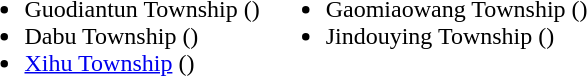<table>
<tr>
<td valign="top"><br><ul><li>Guodiantun Township ()</li><li>Dabu Township ()</li><li><a href='#'>Xihu Township</a> ()</li></ul></td>
<td valign="top"><br><ul><li>Gaomiaowang Township ()</li><li>Jindouying Township ()</li></ul></td>
</tr>
</table>
